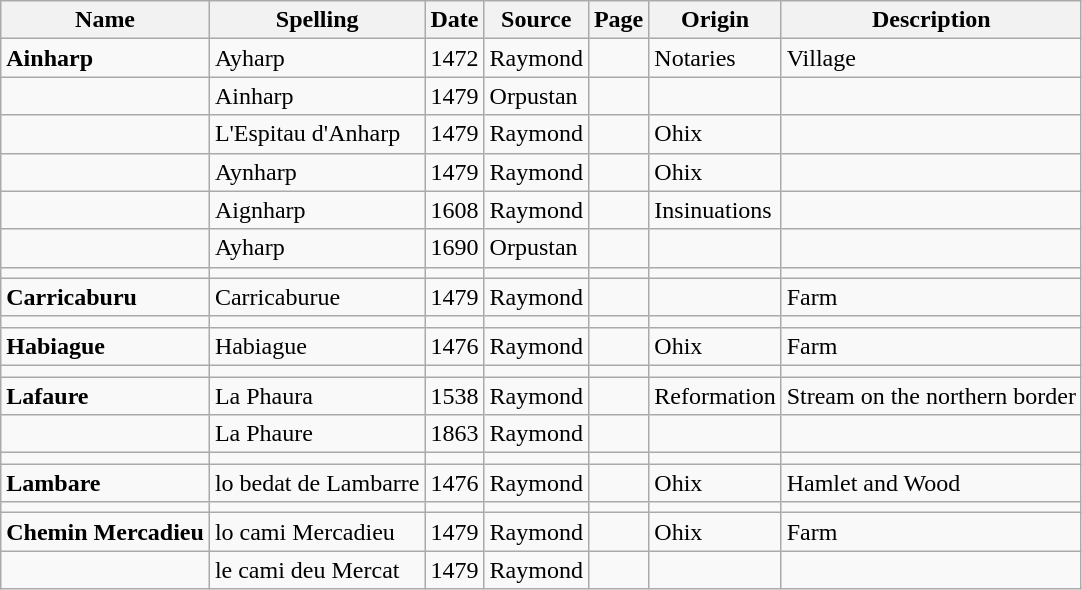<table class="wikitable">
<tr>
<th>Name</th>
<th>Spelling</th>
<th>Date</th>
<th>Source</th>
<th>Page</th>
<th>Origin</th>
<th>Description</th>
</tr>
<tr>
<td><strong>Ainharp</strong></td>
<td>Ayharp</td>
<td>1472</td>
<td>Raymond</td>
<td></td>
<td>Notaries</td>
<td>Village</td>
</tr>
<tr>
<td></td>
<td>Ainharp</td>
<td>1479</td>
<td>Orpustan</td>
<td></td>
<td></td>
<td></td>
</tr>
<tr>
<td></td>
<td>L'Espitau d'Anharp</td>
<td>1479</td>
<td>Raymond</td>
<td></td>
<td>Ohix</td>
<td></td>
</tr>
<tr>
<td></td>
<td>Aynharp</td>
<td>1479</td>
<td>Raymond</td>
<td></td>
<td>Ohix</td>
<td></td>
</tr>
<tr>
<td></td>
<td>Aignharp</td>
<td>1608</td>
<td>Raymond</td>
<td></td>
<td>Insinuations</td>
<td></td>
</tr>
<tr>
<td></td>
<td>Ayharp</td>
<td>1690</td>
<td>Orpustan</td>
<td></td>
<td></td>
<td></td>
</tr>
<tr>
<td></td>
<td></td>
<td></td>
<td></td>
<td></td>
<td></td>
<td></td>
</tr>
<tr>
<td><strong>Carricaburu</strong></td>
<td>Carricaburue</td>
<td>1479</td>
<td>Raymond</td>
<td></td>
<td></td>
<td>Farm</td>
</tr>
<tr>
<td></td>
<td></td>
<td></td>
<td></td>
<td></td>
<td></td>
<td></td>
</tr>
<tr>
<td><strong>Habiague</strong></td>
<td>Habiague</td>
<td>1476</td>
<td>Raymond</td>
<td></td>
<td>Ohix</td>
<td>Farm</td>
</tr>
<tr>
<td></td>
<td></td>
<td></td>
<td></td>
<td></td>
<td></td>
<td></td>
</tr>
<tr>
<td><strong>Lafaure</strong></td>
<td>La Phaura</td>
<td>1538</td>
<td>Raymond</td>
<td></td>
<td>Reformation</td>
<td>Stream on the northern border</td>
</tr>
<tr>
<td></td>
<td>La Phaure</td>
<td>1863</td>
<td>Raymond</td>
<td></td>
<td></td>
<td></td>
</tr>
<tr>
<td></td>
<td></td>
<td></td>
<td></td>
<td></td>
<td></td>
<td></td>
</tr>
<tr>
<td><strong>Lambare</strong></td>
<td>lo bedat de Lambarre</td>
<td>1476</td>
<td>Raymond</td>
<td></td>
<td>Ohix</td>
<td>Hamlet and Wood</td>
</tr>
<tr>
<td></td>
<td></td>
<td></td>
<td></td>
<td></td>
<td></td>
<td></td>
</tr>
<tr>
<td><strong>Chemin Mercadieu</strong></td>
<td>lo cami Mercadieu</td>
<td>1479</td>
<td>Raymond</td>
<td></td>
<td>Ohix</td>
<td>Farm</td>
</tr>
<tr>
<td></td>
<td>le cami deu Mercat</td>
<td>1479</td>
<td>Raymond</td>
<td></td>
<td></td>
<td></td>
</tr>
</table>
